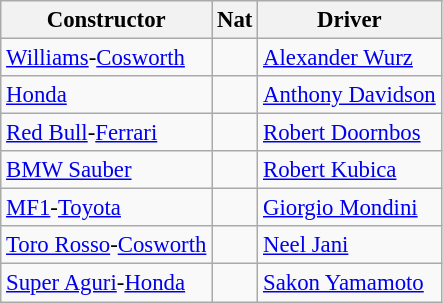<table class="wikitable" style="font-size: 95%">
<tr>
<th>Constructor</th>
<th>Nat</th>
<th>Driver</th>
</tr>
<tr>
<td><a href='#'>Williams</a>-<a href='#'>Cosworth</a></td>
<td></td>
<td><a href='#'>Alexander Wurz</a></td>
</tr>
<tr>
<td><a href='#'>Honda</a></td>
<td></td>
<td><a href='#'>Anthony Davidson</a></td>
</tr>
<tr>
<td><a href='#'>Red Bull</a>-<a href='#'>Ferrari</a></td>
<td></td>
<td><a href='#'>Robert Doornbos</a></td>
</tr>
<tr>
<td><a href='#'>BMW Sauber</a></td>
<td></td>
<td><a href='#'>Robert Kubica</a></td>
</tr>
<tr>
<td><a href='#'>MF1</a>-<a href='#'>Toyota</a></td>
<td></td>
<td><a href='#'>Giorgio Mondini</a></td>
</tr>
<tr>
<td><a href='#'>Toro Rosso</a>-<a href='#'>Cosworth</a></td>
<td></td>
<td><a href='#'>Neel Jani</a></td>
</tr>
<tr>
<td><a href='#'>Super Aguri</a>-<a href='#'>Honda</a></td>
<td></td>
<td><a href='#'>Sakon Yamamoto</a></td>
</tr>
</table>
